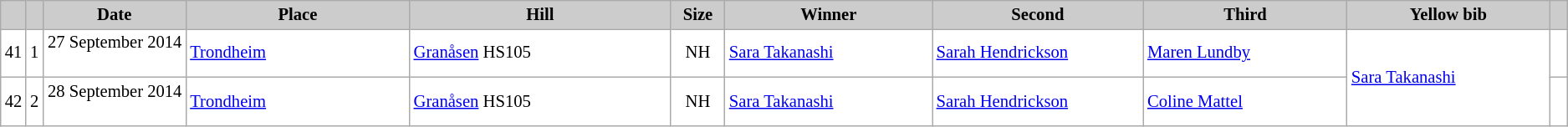<table class="wikitable plainrowheaders" style="background:#fff; font-size:86%; line-height:16px; border:grey solid 1px; border-collapse:collapse;">
<tr style="background:#ccc; text-align:center;">
<th scope="col" style="background:#ccc; width=20 px;"></th>
<th scope="col" style="background:#ccc; width=30 px;"></th>
<th scope="col" style="background:#ccc; width:120px;">Date</th>
<th scope="col" style="background:#ccc; width:200px;">Place</th>
<th scope="col" style="background:#ccc; width:240px;">Hill</th>
<th scope="col" style="background:#ccc; width:40px;">Size</th>
<th scope="col" style="background:#ccc; width:185px;">Winner</th>
<th scope="col" style="background:#ccc; width:185px;">Second</th>
<th scope="col" style="background:#ccc; width:185px;">Third</th>
<th scope="col" style="background:#ccc; width:180px;">Yellow bib</th>
<th scope="col" style="background:#ccc; width:10px;"></th>
</tr>
<tr>
<td align=center>41</td>
<td align=center>1</td>
<td align=right>27 September 2014  </td>
<td> <a href='#'>Trondheim</a></td>
<td><a href='#'>Granåsen</a> HS105</td>
<td align=center>NH</td>
<td> <a href='#'>Sara Takanashi</a></td>
<td> <a href='#'>Sarah Hendrickson</a></td>
<td> <a href='#'>Maren Lundby</a></td>
<td rowspan=2> <a href='#'>Sara Takanashi</a></td>
<td></td>
</tr>
<tr>
<td align=center>42</td>
<td align=center>2</td>
<td align=right>28 September 2014  </td>
<td> <a href='#'>Trondheim</a></td>
<td><a href='#'>Granåsen</a> HS105</td>
<td align=center>NH</td>
<td> <a href='#'>Sara Takanashi</a></td>
<td> <a href='#'>Sarah Hendrickson</a></td>
<td> <a href='#'>Coline Mattel</a></td>
<td></td>
</tr>
</table>
